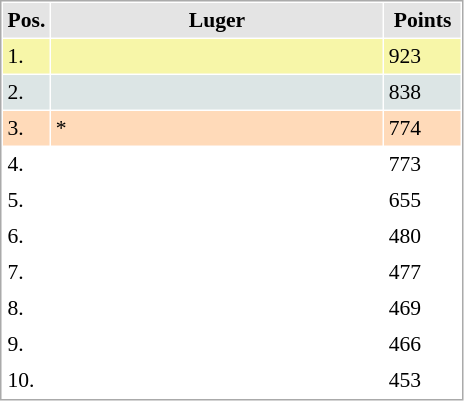<table cellspacing="1" cellpadding="3" style="border:1px solid #aaa; font-size:90%;">
<tr style="background:#e4e4e4;">
<th style="width:10px;">Pos.</th>
<th style="width:215px;">Luger</th>
<th style="width:45px;">Points</th>
</tr>
<tr style="background:#f7f6a8;">
<td>1.</td>
<td align="left"></td>
<td>923</td>
</tr>
<tr style="background:#dce5e5;">
<td>2.</td>
<td align="left"></td>
<td>838</td>
</tr>
<tr style="background:#ffdab9;">
<td>3.</td>
<td align="left">*</td>
<td>774</td>
</tr>
<tr>
<td>4.</td>
<td align="left"></td>
<td>773</td>
</tr>
<tr>
<td>5.</td>
<td align="left"></td>
<td>655</td>
</tr>
<tr>
<td>6.</td>
<td align="left"></td>
<td>480</td>
</tr>
<tr>
<td>7.</td>
<td align="left"></td>
<td>477</td>
</tr>
<tr>
<td>8.</td>
<td align="left"></td>
<td>469</td>
</tr>
<tr>
<td>9.</td>
<td align="left"></td>
<td>466</td>
</tr>
<tr>
<td>10.</td>
<td align="left"></td>
<td>453</td>
</tr>
</table>
